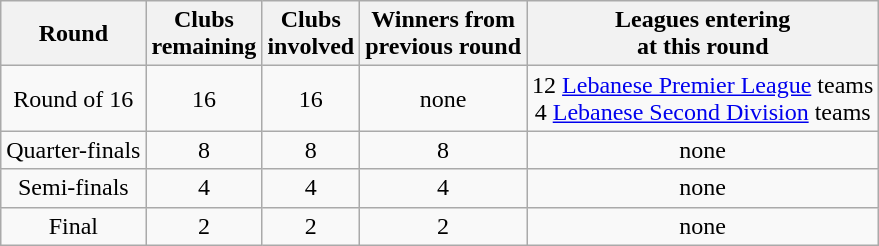<table class="wikitable" style="text-align:center">
<tr>
<th>Round</th>
<th>Clubs<br>remaining</th>
<th>Clubs<br>involved</th>
<th>Winners from<br>previous round</th>
<th>Leagues entering<br>at this round</th>
</tr>
<tr>
<td>Round of 16</td>
<td>16</td>
<td>16</td>
<td>none</td>
<td>12 <a href='#'>Lebanese Premier League</a> teams<br>4 <a href='#'>Lebanese Second Division</a> teams</td>
</tr>
<tr>
<td>Quarter-finals</td>
<td>8</td>
<td>8</td>
<td>8</td>
<td>none</td>
</tr>
<tr>
<td>Semi-finals</td>
<td>4</td>
<td>4</td>
<td>4</td>
<td>none</td>
</tr>
<tr>
<td>Final</td>
<td>2</td>
<td>2</td>
<td>2</td>
<td>none</td>
</tr>
</table>
